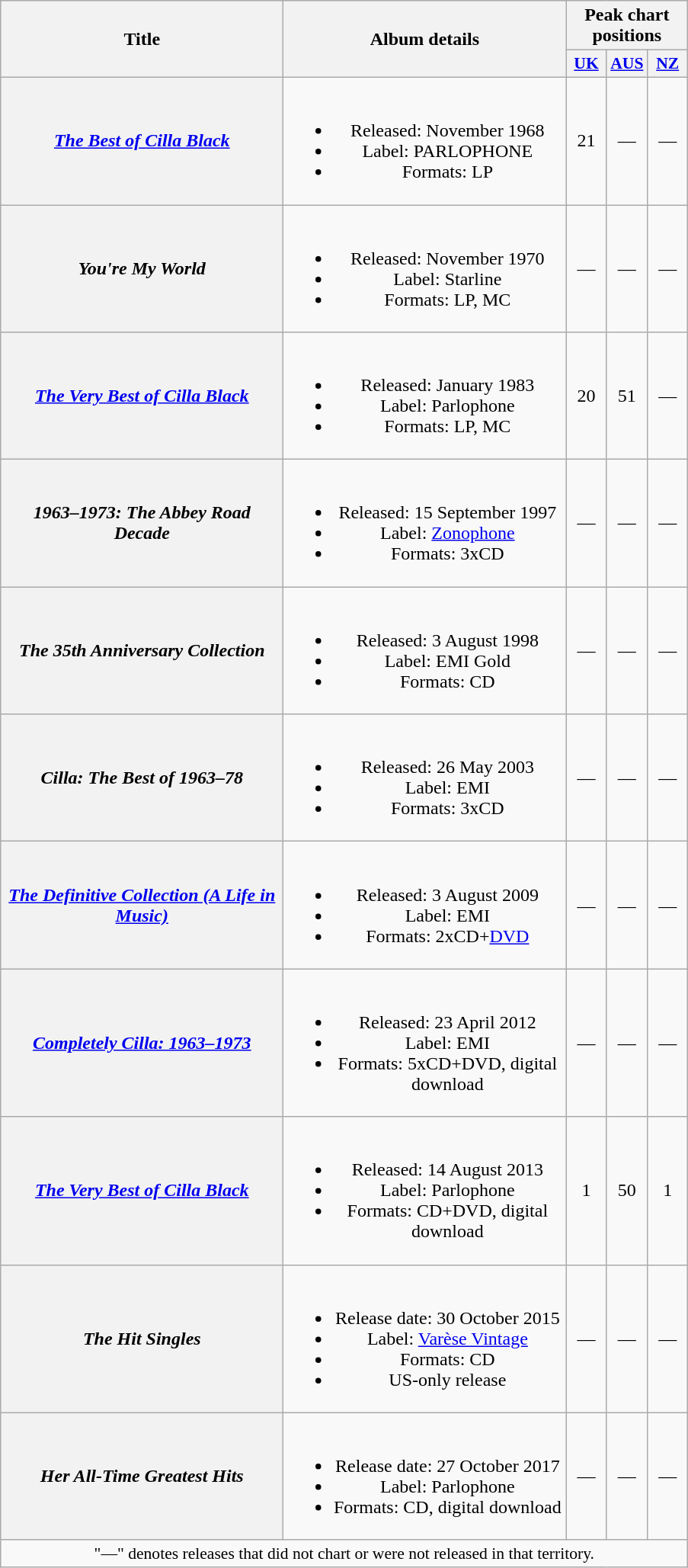<table class="wikitable plainrowheaders" style="text-align:center;">
<tr>
<th scope="col" rowspan="2" style="width:15em;">Title</th>
<th scope="col" rowspan="2" style="width:15em;">Album details</th>
<th colspan="3" scope="col">Peak chart positions</th>
</tr>
<tr>
<th scope="col" style="width:2em;font-size:90%;"><a href='#'>UK</a><br></th>
<th scope="col" style="width:2em;font-size:90%;"><a href='#'>AUS</a><br></th>
<th scope="col" style="width:2em;font-size:90%;"><a href='#'>NZ</a><br></th>
</tr>
<tr>
<th scope="row"><em><a href='#'>The Best of Cilla Black</a></em></th>
<td><br><ul><li>Released: November 1968</li><li>Label: PARLOPHONE</li><li>Formats: LP</li></ul></td>
<td>21</td>
<td>—</td>
<td>—</td>
</tr>
<tr>
<th scope="row"><em>You're My World</em></th>
<td><br><ul><li>Released: November 1970</li><li>Label: Starline</li><li>Formats: LP, MC</li></ul></td>
<td>—</td>
<td>—</td>
<td>—</td>
</tr>
<tr>
<th scope="row"><em><a href='#'>The Very Best of Cilla Black</a></em></th>
<td><br><ul><li>Released: January 1983</li><li>Label: Parlophone</li><li>Formats: LP, MC</li></ul></td>
<td>20</td>
<td>51</td>
<td>—</td>
</tr>
<tr>
<th scope="row"><em>1963–1973: The Abbey Road Decade</em></th>
<td><br><ul><li>Released: 15 September 1997</li><li>Label: <a href='#'>Zonophone</a></li><li>Formats: 3xCD</li></ul></td>
<td>—</td>
<td>—</td>
<td>—</td>
</tr>
<tr>
<th scope="row"><em>The 35th Anniversary Collection</em></th>
<td><br><ul><li>Released: 3 August 1998</li><li>Label: EMI Gold</li><li>Formats: CD</li></ul></td>
<td>—</td>
<td>—</td>
<td>—</td>
</tr>
<tr>
<th scope="row"><em>Cilla: The Best of 1963–78</em></th>
<td><br><ul><li>Released: 26 May 2003</li><li>Label: EMI</li><li>Formats: 3xCD</li></ul></td>
<td>—</td>
<td>—</td>
<td>—</td>
</tr>
<tr>
<th scope="row"><em><a href='#'>The Definitive Collection (A Life in Music)</a></em></th>
<td><br><ul><li>Released: 3 August 2009</li><li>Label: EMI</li><li>Formats: 2xCD+<a href='#'>DVD</a></li></ul></td>
<td>—</td>
<td>—</td>
<td>—</td>
</tr>
<tr>
<th scope="row"><em><a href='#'>Completely Cilla: 1963–1973</a></em></th>
<td><br><ul><li>Released: 23 April 2012</li><li>Label: EMI</li><li>Formats: 5xCD+DVD, digital download</li></ul></td>
<td>—</td>
<td>—</td>
<td>—</td>
</tr>
<tr>
<th scope="row"><em><a href='#'>The Very Best of Cilla Black</a></em></th>
<td><br><ul><li>Released: 14 August 2013</li><li>Label: Parlophone</li><li>Formats: CD+DVD, digital download</li></ul></td>
<td>1</td>
<td>50</td>
<td>1</td>
</tr>
<tr>
<th scope="row"><em>The Hit Singles</em></th>
<td><br><ul><li>Release date: 30 October 2015</li><li>Label: <a href='#'>Varèse Vintage</a></li><li>Formats: CD</li><li>US-only release</li></ul></td>
<td>—</td>
<td>—</td>
<td>—</td>
</tr>
<tr>
<th scope="row"><em>Her All-Time Greatest Hits</em></th>
<td><br><ul><li>Release date: 27 October 2017</li><li>Label: Parlophone</li><li>Formats: CD, digital download</li></ul></td>
<td>—</td>
<td>—</td>
<td>—</td>
</tr>
<tr>
<td colspan="5" style="font-size:90%">"—" denotes releases that did not chart or were not released in that territory.</td>
</tr>
</table>
